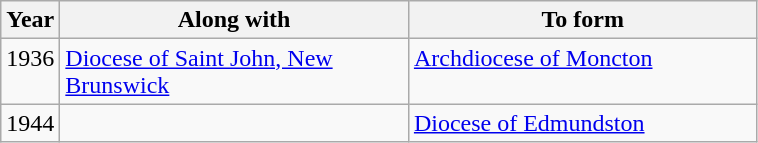<table class="wikitable">
<tr>
<th>Year</th>
<th width="225">Along with</th>
<th width="225">To form</th>
</tr>
<tr valign="top">
<td>1936</td>
<td><a href='#'>Diocese of Saint John, New Brunswick</a></td>
<td><a href='#'>Archdiocese of Moncton</a></td>
</tr>
<tr>
<td>1944</td>
<td></td>
<td><a href='#'>Diocese of Edmundston</a></td>
</tr>
</table>
